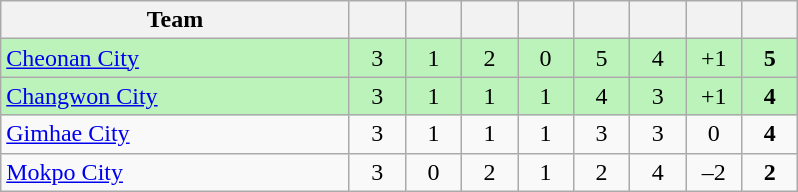<table class="wikitable" style="text-align:center;\">
<tr>
<th width=225>Team</th>
<th width=30></th>
<th width=30></th>
<th width=30></th>
<th width=30></th>
<th width=30></th>
<th width=30></th>
<th width=30></th>
<th width=30></th>
</tr>
<tr bgcolor=#bbf3bb>
<td align=left><a href='#'>Cheonan City</a></td>
<td>3</td>
<td>1</td>
<td>2</td>
<td>0</td>
<td>5</td>
<td>4</td>
<td>+1</td>
<td><strong>5</strong></td>
</tr>
<tr bgcolor=#bbf3bb>
<td align=left><a href='#'>Changwon City</a></td>
<td>3</td>
<td>1</td>
<td>1</td>
<td>1</td>
<td>4</td>
<td>3</td>
<td>+1</td>
<td><strong>4</strong></td>
</tr>
<tr>
<td align=left><a href='#'>Gimhae City</a></td>
<td>3</td>
<td>1</td>
<td>1</td>
<td>1</td>
<td>3</td>
<td>3</td>
<td>0</td>
<td><strong>4</strong></td>
</tr>
<tr>
<td align=left><a href='#'>Mokpo City</a></td>
<td>3</td>
<td>0</td>
<td>2</td>
<td>1</td>
<td>2</td>
<td>4</td>
<td>–2</td>
<td><strong>2</strong></td>
</tr>
</table>
